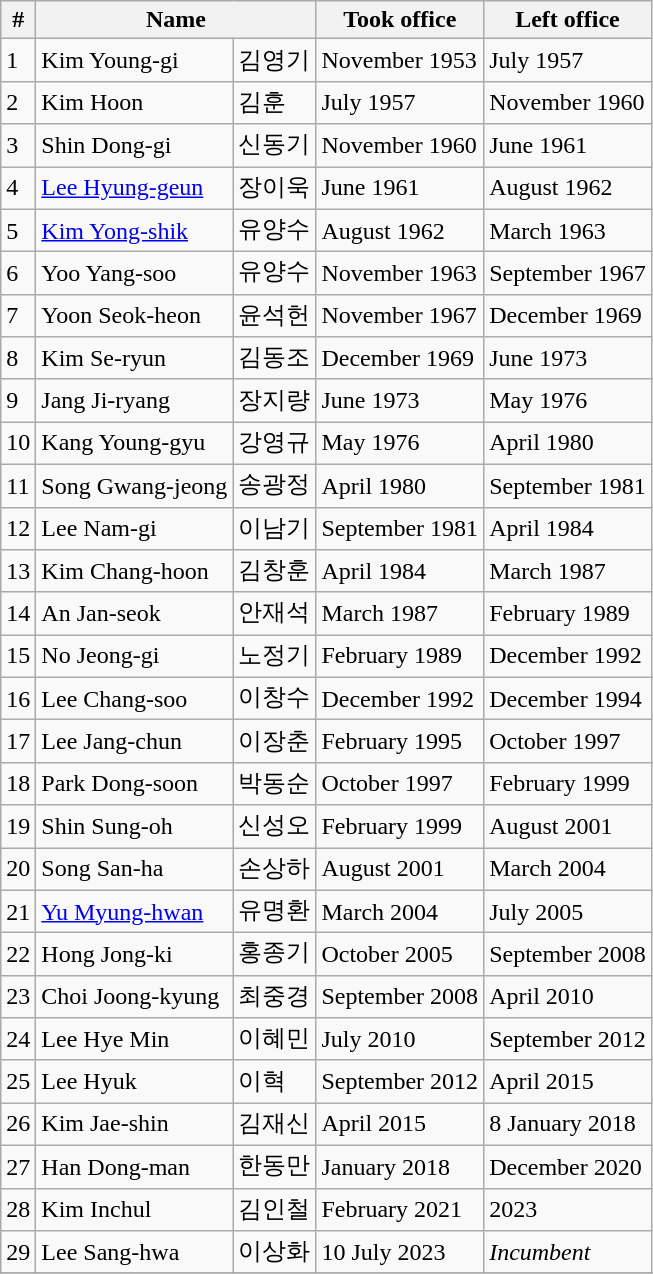<table class="wikitable sortable">
<tr>
<th>#</th>
<th colspan=2>Name</th>
<th>Took office</th>
<th>Left office</th>
</tr>
<tr>
<td>1</td>
<td>Kim Young-gi</td>
<td>김영기</td>
<td>November 1953</td>
<td>July 1957</td>
</tr>
<tr>
<td>2</td>
<td>Kim Hoon</td>
<td>김훈</td>
<td>July 1957</td>
<td>November 1960</td>
</tr>
<tr>
<td>3</td>
<td>Shin Dong-gi</td>
<td>신동기</td>
<td>November 1960</td>
<td>June 1961</td>
</tr>
<tr>
<td>4</td>
<td><a href='#'>Lee Hyung-geun</a></td>
<td>장이욱</td>
<td>June 1961</td>
<td>August 1962</td>
</tr>
<tr>
<td>5</td>
<td><a href='#'>Kim Yong-shik</a></td>
<td>유양수</td>
<td>August 1962</td>
<td>March 1963</td>
</tr>
<tr>
<td>6</td>
<td>Yoo Yang-soo</td>
<td>유양수</td>
<td>November 1963</td>
<td>September 1967</td>
</tr>
<tr>
<td>7</td>
<td>Yoon Seok-heon</td>
<td>윤석헌</td>
<td>November 1967</td>
<td>December 1969</td>
</tr>
<tr>
<td>8</td>
<td>Kim Se-ryun</td>
<td>김동조</td>
<td>December 1969</td>
<td>June 1973</td>
</tr>
<tr>
<td>9</td>
<td>Jang Ji-ryang</td>
<td>장지량</td>
<td>June 1973</td>
<td>May 1976</td>
</tr>
<tr>
<td>10</td>
<td>Kang Young-gyu</td>
<td>강영규</td>
<td>May 1976</td>
<td>April 1980</td>
</tr>
<tr>
<td>11</td>
<td>Song Gwang-jeong</td>
<td>송광정</td>
<td>April 1980</td>
<td>September 1981</td>
</tr>
<tr>
<td>12</td>
<td>Lee Nam-gi</td>
<td>이남기</td>
<td>September 1981</td>
<td>April 1984</td>
</tr>
<tr>
<td>13</td>
<td>Kim Chang-hoon</td>
<td>김창훈</td>
<td>April 1984</td>
<td>March 1987</td>
</tr>
<tr>
<td>14</td>
<td>An Jan-seok</td>
<td>안재석</td>
<td>March 1987</td>
<td>February 1989</td>
</tr>
<tr>
<td>15</td>
<td>No Jeong-gi</td>
<td>노정기</td>
<td>February 1989</td>
<td>December 1992</td>
</tr>
<tr>
<td>16</td>
<td>Lee Chang-soo</td>
<td>이창수</td>
<td>December 1992</td>
<td>December 1994</td>
</tr>
<tr>
<td>17</td>
<td>Lee Jang-chun</td>
<td>이장춘</td>
<td>February 1995</td>
<td>October 1997</td>
</tr>
<tr>
<td>18</td>
<td>Park Dong-soon</td>
<td>박동순</td>
<td>October 1997</td>
<td>February 1999</td>
</tr>
<tr>
<td>19</td>
<td>Shin Sung-oh</td>
<td>신성오</td>
<td>February 1999</td>
<td>August 2001</td>
</tr>
<tr>
<td>20</td>
<td>Song San-ha</td>
<td>손상하</td>
<td>August 2001</td>
<td>March 2004</td>
</tr>
<tr>
<td>21</td>
<td><a href='#'>Yu Myung-hwan</a></td>
<td>유명환</td>
<td>March 2004</td>
<td>July 2005</td>
</tr>
<tr>
<td>22</td>
<td>Hong Jong-ki</td>
<td>홍종기</td>
<td>October 2005</td>
<td>September 2008</td>
</tr>
<tr>
<td>23</td>
<td>Choi Joong-kyung</td>
<td>최중경</td>
<td>September 2008</td>
<td>April 2010</td>
</tr>
<tr>
<td>24</td>
<td>Lee Hye Min</td>
<td>이혜민</td>
<td>July 2010</td>
<td>September 2012</td>
</tr>
<tr>
<td>25</td>
<td>Lee Hyuk</td>
<td>이혁</td>
<td>September 2012</td>
<td>April 2015</td>
</tr>
<tr>
<td>26</td>
<td>Kim Jae-shin</td>
<td>김재신</td>
<td>April 2015</td>
<td>8 January 2018</td>
</tr>
<tr>
<td>27</td>
<td>Han Dong-man</td>
<td>한동만</td>
<td>January 2018</td>
<td>December 2020</td>
</tr>
<tr>
<td>28</td>
<td>Kim Inchul</td>
<td>김인철</td>
<td>February 2021</td>
<td>2023</td>
</tr>
<tr>
<td>29</td>
<td>Lee Sang-hwa</td>
<td>이상화</td>
<td>10 July 2023</td>
<td><em>Incumbent</em></td>
</tr>
<tr>
</tr>
</table>
